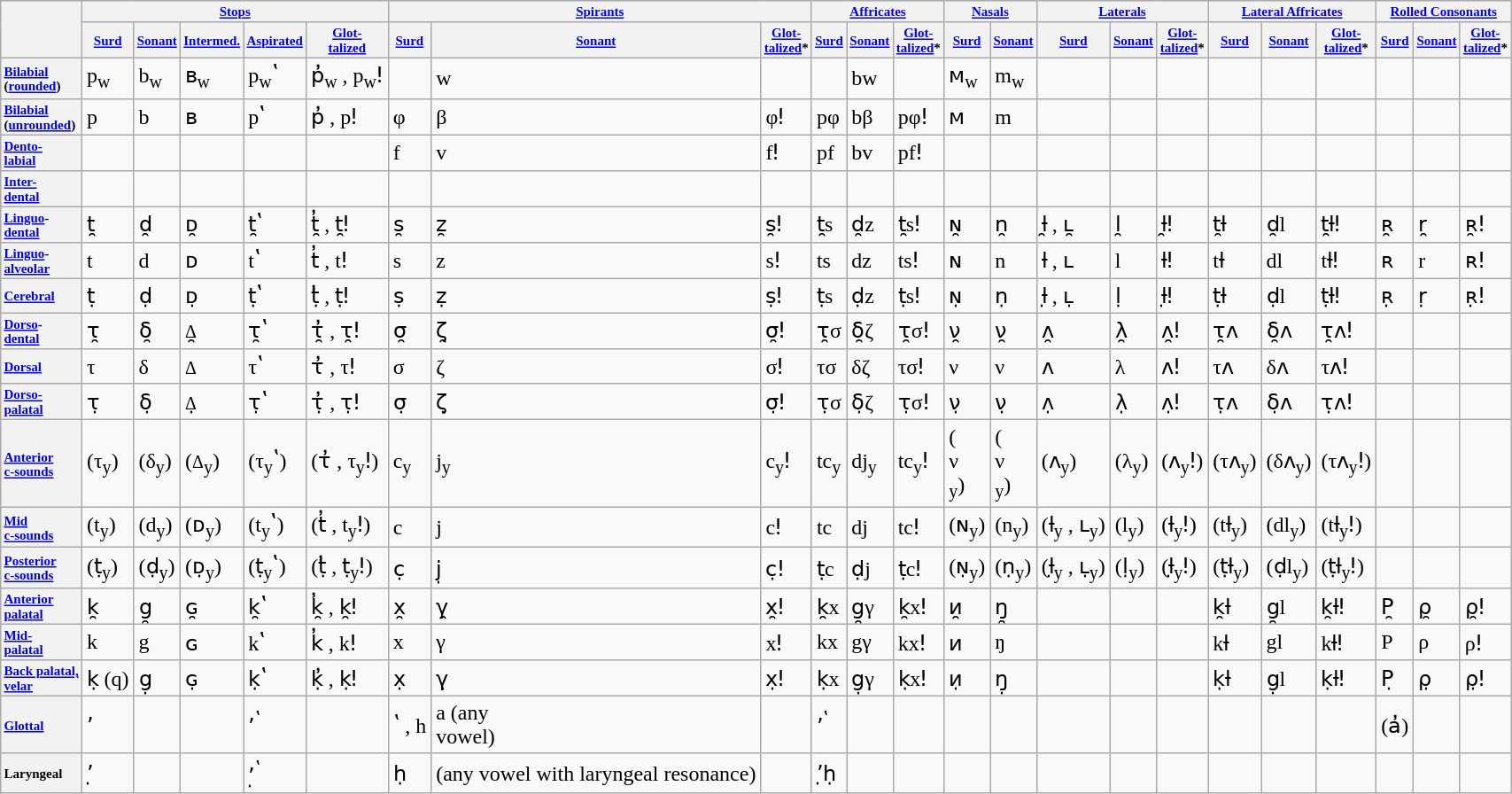<table class="wikitable Unicode">
<tr style="font-size: x-small;">
<th rowspan="2"> </th>
<th colspan="5"><a href='#'>Stops</a></th>
<th colspan="3"><a href='#'>Spirants</a></th>
<th colspan="3"><a href='#'>Affricates</a></th>
<th colspan="2"><a href='#'>Nasals</a></th>
<th colspan="3"><a href='#'>Laterals</a></th>
<th colspan="3"><a href='#'>Lateral Affricates</a></th>
<th colspan="3"><a href='#'>Rolled Consonants</a></th>
</tr>
<tr style="font-size: x-small;">
<th><a href='#'>Surd</a></th>
<th><a href='#'>Sonant</a></th>
<th><a href='#'>Intermed.</a></th>
<th><a href='#'>Aspirated</a></th>
<th><span><a href='#'>Glot-<br>talized</a></span></th>
<th><a href='#'>Surd</a></th>
<th><a href='#'>Sonant</a></th>
<th><a href='#'>Glot-<br>talized</a>*</th>
<th><a href='#'>Surd</a></th>
<th><a href='#'>Sonant</a></th>
<th><a href='#'>Glot-<br>talized</a>*</th>
<th><a href='#'>Surd</a></th>
<th><a href='#'>Sonant</a></th>
<th><a href='#'>Surd</a></th>
<th><a href='#'>Sonant</a></th>
<th><a href='#'>Glot-<br>talized</a>*</th>
<th><a href='#'>Surd</a></th>
<th><a href='#'>Sonant</a></th>
<th><a href='#'>Glot-<br>talized</a>*</th>
<th><a href='#'>Surd</a></th>
<th><a href='#'>Sonant</a></th>
<th><a href='#'>Glot-<br>talized</a>*</th>
</tr>
<tr>
<th style="font-size: x-small;text-align: left;"><a href='#'>Bilabial</a><br>(<a href='#'>rounded</a>)</th>
<td>p<sub>w</sub></td>
<td>b<sub>w</sub></td>
<td>ʙ<sub>w</sub></td>
<td>p<sub>w</sub>ʽ</td>
<td>p̓<sub>w</sub> , p<sub>w</sub>ǃ</td>
<td></td>
<td>w</td>
<td></td>
<td></td>
<td>bw</td>
<td></td>
<td>ᴍ<sub>w</sub></td>
<td>m<sub>w</sub></td>
<td> </td>
<td> </td>
<td> </td>
<td> </td>
<td> </td>
<td> </td>
<td> </td>
<td> </td>
<td> </td>
</tr>
<tr>
<th style="font-size: x-small;text-align: left;"><a href='#'>Bilabial</a><br>(<a href='#'>unrounded</a>)</th>
<td>p</td>
<td>b</td>
<td>ʙ</td>
<td>pʽ</td>
<td>p̓ , pǃ</td>
<td>φ</td>
<td>β</td>
<td>φǃ</td>
<td>pφ</td>
<td>bβ</td>
<td>pφǃ</td>
<td>ᴍ</td>
<td>m</td>
<td> </td>
<td> </td>
<td> </td>
<td> </td>
<td> </td>
<td> </td>
<td> </td>
<td> </td>
<td> </td>
</tr>
<tr>
<th style="font-size: x-small;text-align: left;"><a href='#'>Dento-<br>labial</a></th>
<td> </td>
<td> </td>
<td> </td>
<td> </td>
<td> </td>
<td>f</td>
<td>v</td>
<td>fǃ</td>
<td>pf</td>
<td>bv</td>
<td>pfǃ</td>
<td> </td>
<td> </td>
<td> </td>
<td> </td>
<td> </td>
<td> </td>
<td> </td>
<td> </td>
<td> </td>
<td> </td>
<td> </td>
</tr>
<tr>
<th style="font-size: x-small;text-align: left;"><a href='#'>Inter-<br>dental</a></th>
<td> </td>
<td> </td>
<td> </td>
<td> </td>
<td> </td>
<td></td>
<td></td>
<td></td>
<td></td>
<td></td>
<td></td>
<td> </td>
<td> </td>
<td> </td>
<td> </td>
<td> </td>
<td> </td>
<td> </td>
<td> </td>
<td> </td>
<td> </td>
<td> </td>
</tr>
<tr>
<th style="font-size: x-small;text-align: left;"><a href='#'>Linguo</a>-<br><a href='#'>dental</a></th>
<td>t̯</td>
<td>d̯</td>
<td>ᴅ̯</td>
<td>t̯ʽ</td>
<td>t̯̓ , t̯ǃ</td>
<td>s̯</td>
<td>z̯</td>
<td>s̯ǃ</td>
<td>t̯s</td>
<td>d̯z</td>
<td>t̯sǃ</td>
<td>ɴ̯</td>
<td>n̯</td>
<td>ƚ̯ , ʟ̯</td>
<td>l̯</td>
<td>ƚ̯ǃ</td>
<td>t̯ƚ</td>
<td>d̯l</td>
<td>t̯ƚǃ</td>
<td>ʀ̯</td>
<td>r̯</td>
<td>ʀ̯ǃ</td>
</tr>
<tr>
<th style="font-size: x-small;text-align: left;"><a href='#'>Linguo</a>-<br><a href='#'>alveolar</a></th>
<td>t</td>
<td>d</td>
<td>ᴅ</td>
<td>tʽ</td>
<td>t̓ , tǃ</td>
<td>s</td>
<td>z</td>
<td>sǃ</td>
<td>ts</td>
<td>dz</td>
<td>tsǃ</td>
<td>ɴ</td>
<td>n</td>
<td>ƚ , ʟ</td>
<td>l</td>
<td>ƚǃ</td>
<td>tƚ</td>
<td>dl</td>
<td>tƚǃ</td>
<td>ʀ</td>
<td>r</td>
<td>ʀǃ</td>
</tr>
<tr>
<th style="font-size: x-small;text-align: left;"><a href='#'>Cerebral</a></th>
<td>ṭ</td>
<td>ḍ</td>
<td>ᴅ̣</td>
<td>ṭʽ</td>
<td>ṭ̓ , ṭǃ</td>
<td>ṣ</td>
<td>ẓ</td>
<td>ṣǃ</td>
<td>ṭs</td>
<td>ḍz</td>
<td>ṭsǃ</td>
<td>ɴ̣</td>
<td>ṇ</td>
<td>ƚ̣ , ʟ̣</td>
<td>ḷ</td>
<td>ƚ̣ǃ</td>
<td>ṭƚ</td>
<td>ḍl</td>
<td>ṭƚǃ</td>
<td>ʀ̣</td>
<td>ṛ</td>
<td>ʀ̣ǃ</td>
</tr>
<tr>
<th style="font-size: x-small;text-align: left;"><a href='#'>Dorso</a>-<br><a href='#'>dental</a></th>
<td>τ̯</td>
<td>δ̯</td>
<td><small>Δ</small>̯</td>
<td>τ̯ʽ</td>
<td>τ̯̓ , τ̯ǃ</td>
<td>σ̯</td>
<td>ζ̯</td>
<td>σ̯ǃ</td>
<td>τ̯σ</td>
<td>δ̯ζ</td>
<td>τ̯σǃ</td>
<td><span>ν̯</span></td>
<td><span>ν̯</span></td>
<td>ᴧ̯</td>
<td>λ̯</td>
<td>ᴧ̯ǃ</td>
<td>τ̯ᴧ</td>
<td>δ̯ᴧ</td>
<td>τ̯ᴧǃ</td>
<td> </td>
<td> </td>
<td> </td>
</tr>
<tr>
<th style="font-size: x-small;text-align: left;"><a href='#'>Dorsal</a></th>
<td>τ</td>
<td>δ</td>
<td><small>Δ</small></td>
<td>τʽ</td>
<td>τ̓ , τǃ</td>
<td>σ</td>
<td>ζ</td>
<td>σǃ</td>
<td>τσ</td>
<td>δζ</td>
<td>τσǃ</td>
<td><div>ν</div></td>
<td><div>ν</div></td>
<td>ᴧ</td>
<td>λ</td>
<td>ᴧǃ</td>
<td>τᴧ</td>
<td>δᴧ</td>
<td>τᴧǃ</td>
<td> </td>
<td> </td>
<td> </td>
</tr>
<tr>
<th style="font-size: x-small;text-align: left;"><a href='#'>Dorso-<br>palatal</a></th>
<td>τ̣</td>
<td>δ̣</td>
<td><small>Δ</small>̣</td>
<td>τ̣ʽ</td>
<td>τ̣̓ , τ̣ǃ</td>
<td>σ̣</td>
<td>ζ̣</td>
<td>σ̣ǃ</td>
<td>τ̣σ</td>
<td>δ̣ζ</td>
<td>τ̣σǃ</td>
<td><div>ν̣</div></td>
<td><div>ν̣</div></td>
<td>ᴧ̣</td>
<td>λ̣</td>
<td>ᴧ̣ǃ</td>
<td>τ̣ᴧ</td>
<td>δ̣ᴧ</td>
<td>τ̣ᴧǃ</td>
<td> </td>
<td> </td>
<td> </td>
</tr>
<tr>
<th style="font-size: x-small;text-align: left;"><a href='#'>Anterior<br>c-sounds</a></th>
<td>(τ<sub>y</sub>)</td>
<td>(δ<sub>y</sub>)</td>
<td>(<small>Δ</small><sub>y</sub>)</td>
<td>(τ<sub>y</sub>ʽ)</td>
<td>(τ̓ , τ<sub>y</sub>ǃ)</td>
<td>c<sub>y</sub></td>
<td>j<sub>y</sub></td>
<td>c<sub>y</sub>ǃ</td>
<td>tc<sub>y</sub></td>
<td>dj<sub>y</sub></td>
<td>tc<sub>y</sub>ǃ</td>
<td>(<div>ν</div><sub>y</sub>)</td>
<td>(<div>ν</div><sub>y</sub>)</td>
<td>(ᴧ<sub>y</sub>)</td>
<td>(λ<sub>y</sub>)</td>
<td>(ᴧ<sub>y</sub>ǃ)</td>
<td>(τᴧ<sub>y</sub>)</td>
<td>(δᴧ<sub>y</sub>)</td>
<td>(τᴧ<sub>y</sub>ǃ)</td>
<td> </td>
<td> </td>
<td> </td>
</tr>
<tr>
<th style="font-size: x-small;text-align: left;"><a href='#'>Mid<br>c-sounds</a></th>
<td>(t<sub>y</sub>)</td>
<td>(d<sub>y</sub>)</td>
<td>(ᴅ<sub>y</sub>)</td>
<td>(t<sub>y</sub>ʽ)</td>
<td>(t̓ , t<sub>y</sub>ǃ)</td>
<td>c</td>
<td>j</td>
<td>cǃ</td>
<td>tc</td>
<td>dj</td>
<td>tcǃ</td>
<td>(ɴ<sub>y</sub>)</td>
<td>(n<sub>y</sub>)</td>
<td>(ƚ<sub>y</sub> , ʟ<sub>y</sub>)</td>
<td>(l<sub>y</sub>)</td>
<td>(ƚ<sub>y</sub>ǃ)</td>
<td>(tƚ<sub>y</sub>)</td>
<td>(dl<sub>y</sub>)</td>
<td>(tƚ<sub>y</sub>ǃ)</td>
<td> </td>
<td> </td>
<td> </td>
</tr>
<tr>
<th style="font-size: x-small;text-align: left;"><a href='#'>Posterior<br>c-sounds</a></th>
<td>(ṭ<sub>y</sub>)</td>
<td>(ḍ<sub>y</sub>)</td>
<td>(ᴅ̣<sub>y</sub>)</td>
<td>(ṭ<sub>y</sub>ʽ)</td>
<td>(ṭ̓ , ṭ<sub>y</sub>ǃ)</td>
<td>c̣</td>
<td>j̣</td>
<td>c̣ǃ</td>
<td>ṭc</td>
<td>ḍj</td>
<td>ṭcǃ</td>
<td>(ɴ̣<sub>y</sub>)</td>
<td>(ṇ<sub>y</sub>)</td>
<td>(ƚ̣<sub>y</sub> , ʟ̣<sub>y</sub>)</td>
<td>(ḷ<sub>y</sub>)</td>
<td>(ƚ̣<sub>y</sub>ǃ)</td>
<td>(ṭƚ<sub>y</sub>)</td>
<td>(ḍl<sub>y</sub>)</td>
<td>(ṭƚ<sub>y</sub>ǃ)</td>
<td> </td>
<td> </td>
<td> </td>
</tr>
<tr>
<th style="font-size: x-small;text-align: left;"><a href='#'>Anterior<br>palatal</a></th>
<td>k̯</td>
<td>g̯</td>
<td>ɢ̯</td>
<td>k̯ʽ</td>
<td>k̯̓ , k̯ǃ</td>
<td>x̯</td>
<td>γ̯</td>
<td>x̯ǃ</td>
<td>k̯x</td>
<td>g̯γ</td>
<td>k̯xǃ</td>
<td>ᴎ̯</td>
<td>ŋ̯</td>
<td> </td>
<td> </td>
<td> </td>
<td>k̯ƚ</td>
<td>g̯l</td>
<td>k̯ƚǃ</td>
<td>Ρ̯</td>
<td>ρ̯</td>
<td>ρ̯ǃ</td>
</tr>
<tr>
<th style="font-size: x-small;text-align: left;"><a href='#'>Mid-<br>palatal</a></th>
<td>k</td>
<td>g</td>
<td>ɢ</td>
<td>kʽ</td>
<td>k̓ , kǃ</td>
<td>x</td>
<td>γ</td>
<td>xǃ</td>
<td>kx</td>
<td>gγ</td>
<td>kxǃ</td>
<td>ᴎ</td>
<td>ŋ</td>
<td> </td>
<td> </td>
<td> </td>
<td>kƚ</td>
<td>gl</td>
<td>kƚǃ</td>
<td>Ρ</td>
<td>ρ</td>
<td>ρǃ</td>
</tr>
<tr>
<th style="font-size: x-small;text-align: left;"><a href='#'>Back palatal,<br>velar</a></th>
<td>ḳ (q)</td>
<td>g̣</td>
<td>ɢ̣</td>
<td>ḳʽ</td>
<td>ḳ̓ , ḳǃ</td>
<td>x̣</td>
<td>γ̣</td>
<td>x̣ǃ</td>
<td>ḳx</td>
<td>g̣γ</td>
<td>ḳxǃ</td>
<td>ᴎ̣</td>
<td>ŋ̣</td>
<td> </td>
<td> </td>
<td> </td>
<td>ḳƚ</td>
<td>g̣l</td>
<td>ḳƚǃ</td>
<td>Ρ̣</td>
<td>ρ̣</td>
<td>ρ̣ǃ</td>
</tr>
<tr>
<th style="font-size: x-small;text-align: left;"><a href='#'>Glottal</a></th>
<td>ʼ</td>
<td> </td>
<td> </td>
<td>ʼ<sup><span>ʽ</span></sup></td>
<td> </td>
<td>ʽ , h</td>
<td>a <span>(any<br>vowel)</span></td>
<td> </td>
<td>ʼ<sup><span>ʽ</span></sup></td>
<td> </td>
<td> </td>
<td> </td>
<td> </td>
<td> </td>
<td> </td>
<td> </td>
<td> </td>
<td> </td>
<td> </td>
<td>(a̓)</td>
<td> </td>
<td> </td>
</tr>
<tr>
<th style="font-size: x-small;text-align: left;">Laryngeal</th>
<td>ʼ̣</td>
<td> </td>
<td> </td>
<td>ʼ̣<sup><span>ʽ</span></sup></td>
<td> </td>
<td>ḥ</td>
<td><span>(any vowel with laryngeal resonance)</span></td>
<td> </td>
<td>ʼ̣ḥ</td>
<td> </td>
<td> </td>
<td> </td>
<td> </td>
<td> </td>
<td> </td>
<td> </td>
<td> </td>
<td> </td>
<td> </td>
<td> </td>
<td> </td>
<td> </td>
</tr>
</table>
